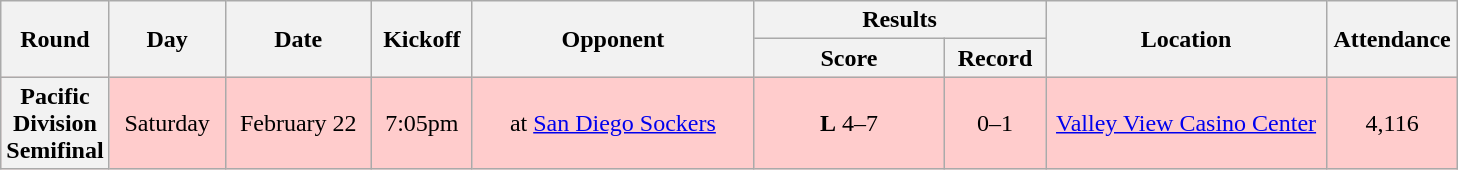<table class="wikitable">
<tr>
<th rowspan="2" width="60">Round</th>
<th rowspan="2" width="70">Day</th>
<th rowspan="2" width="90">Date</th>
<th rowspan="2" width="60">Kickoff</th>
<th rowspan="2" width="180">Opponent</th>
<th colspan="2" width="180">Results</th>
<th rowspan="2" width="180">Location</th>
<th rowspan="2" width="80">Attendance</th>
</tr>
<tr>
<th width="120">Score</th>
<th width="60">Record</th>
</tr>
<tr align="center" bgcolor="#FFCCCC">
<th>Pacific Division Semifinal</th>
<td>Saturday</td>
<td>February 22</td>
<td>7:05pm</td>
<td>at <a href='#'>San Diego Sockers</a></td>
<td><strong>L</strong> 4–7</td>
<td>0–1</td>
<td><a href='#'>Valley View Casino Center</a></td>
<td>4,116</td>
</tr>
</table>
